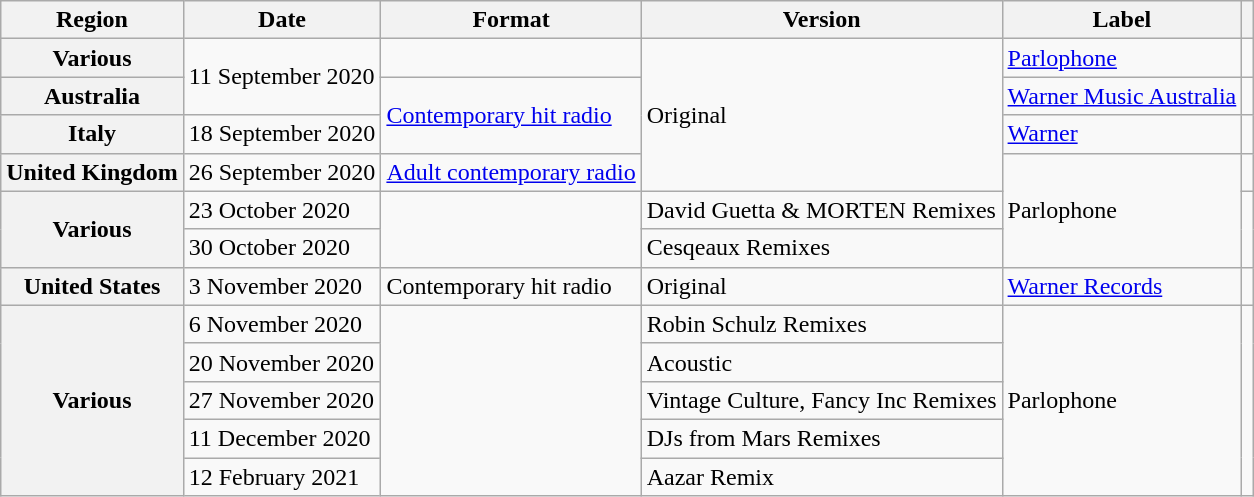<table class="wikitable plainrowheaders">
<tr>
<th scope="col">Region</th>
<th scope="col">Date</th>
<th scope="col">Format</th>
<th>Version</th>
<th scope="col">Label</th>
<th scope="col"></th>
</tr>
<tr>
<th scope="row">Various</th>
<td rowspan="2">11 September 2020</td>
<td></td>
<td rowspan="4">Original</td>
<td><a href='#'>Parlophone</a></td>
<td></td>
</tr>
<tr>
<th scope="row">Australia</th>
<td rowspan="2"><a href='#'>Contemporary hit radio</a></td>
<td><a href='#'>Warner Music Australia</a></td>
<td></td>
</tr>
<tr>
<th scope="row">Italy</th>
<td>18 September 2020</td>
<td><a href='#'>Warner</a></td>
<td></td>
</tr>
<tr>
<th scope="row">United Kingdom</th>
<td>26 September 2020</td>
<td><a href='#'>Adult contemporary radio</a></td>
<td rowspan="3">Parlophone</td>
<td></td>
</tr>
<tr>
<th rowspan="2" scope="row">Various</th>
<td>23 October 2020</td>
<td rowspan="2"></td>
<td>David Guetta & MORTEN Remixes</td>
<td rowspan="2"></td>
</tr>
<tr>
<td>30 October 2020</td>
<td>Cesqeaux Remixes</td>
</tr>
<tr>
<th scope="row">United States</th>
<td>3 November 2020</td>
<td>Contemporary hit radio</td>
<td>Original</td>
<td><a href='#'>Warner Records</a></td>
<td></td>
</tr>
<tr>
<th rowspan="5" scope="row">Various</th>
<td>6 November 2020</td>
<td rowspan="5"></td>
<td>Robin Schulz Remixes</td>
<td rowspan="5">Parlophone</td>
<td rowspan="5"></td>
</tr>
<tr>
<td>20 November 2020</td>
<td>Acoustic</td>
</tr>
<tr>
<td>27 November 2020</td>
<td>Vintage Culture, Fancy Inc Remixes</td>
</tr>
<tr>
<td>11 December 2020</td>
<td>DJs from Mars Remixes</td>
</tr>
<tr>
<td>12 February 2021</td>
<td>Aazar Remix</td>
</tr>
</table>
